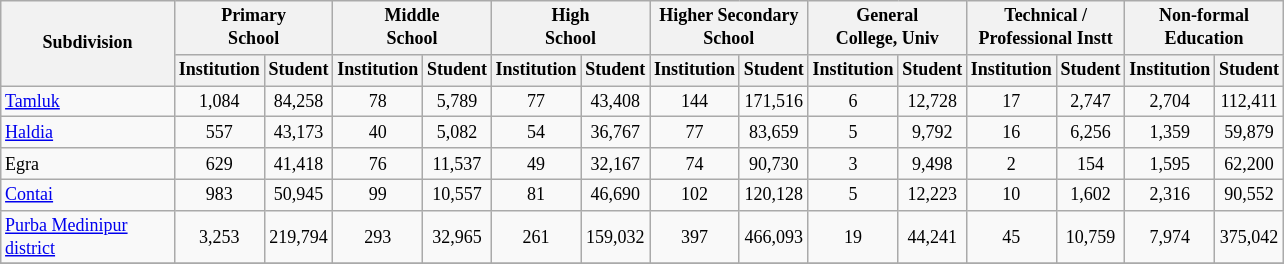<table class="wikitable" style="text-align:center;font-size: 9pt">
<tr>
<th width="110" rowspan="2">Subdivision</th>
<th colspan="2">Primary<br>School</th>
<th colspan="2">Middle<br>School</th>
<th colspan="2">High<br>School</th>
<th colspan="2">Higher Secondary<br>School</th>
<th colspan="2">General<br>College, Univ</th>
<th colspan="2">Technical /<br>Professional Instt</th>
<th colspan="2">Non-formal<br>Education</th>
</tr>
<tr>
<th width="30">Institution</th>
<th width="30">Student</th>
<th width="30">Institution</th>
<th width="30">Student</th>
<th width="30">Institution</th>
<th width="30">Student</th>
<th width="30">Institution</th>
<th width="30">Student</th>
<th width="30">Institution</th>
<th width="30">Student</th>
<th width="30">Institution</th>
<th width="30">Student</th>
<th width="30">Institution</th>
<th width="30">Student<br></th>
</tr>
<tr>
<td align=left><a href='#'>Tamluk</a></td>
<td align="center">1,084</td>
<td align="center">84,258</td>
<td align="center">78</td>
<td align="center">5,789</td>
<td align="center">77</td>
<td align="center">43,408</td>
<td align="center">144</td>
<td align="center">171,516</td>
<td align="center">6</td>
<td align="center">12,728</td>
<td align="center">17</td>
<td align="center">2,747</td>
<td align="center">2,704</td>
<td align="center">112,411</td>
</tr>
<tr>
<td align=left><a href='#'>Haldia</a></td>
<td align="center">557</td>
<td align="center">43,173</td>
<td align="center">40</td>
<td align="center">5,082</td>
<td align="center">54</td>
<td align="center">36,767</td>
<td align="center">77</td>
<td align="center">83,659</td>
<td align="center">5</td>
<td align="center">9,792</td>
<td align="center">16</td>
<td align="center">6,256</td>
<td align="center">1,359</td>
<td align="center">59,879</td>
</tr>
<tr>
<td align=left>Egra</td>
<td align="center">629</td>
<td align="center">41,418</td>
<td align="center">76</td>
<td align="center">11,537</td>
<td align="center">49</td>
<td align="center">32,167</td>
<td align="center">74</td>
<td align="center">90,730</td>
<td align="center">3</td>
<td align="center">9,498</td>
<td align="center">2</td>
<td align="center">154</td>
<td align="center">1,595</td>
<td align="center">62,200</td>
</tr>
<tr>
<td align=left><a href='#'>Contai</a></td>
<td align="center">983</td>
<td align="center">50,945</td>
<td align="center">99</td>
<td align="center">10,557</td>
<td align="center">81</td>
<td align="center">46,690</td>
<td align="center">102</td>
<td align="center">120,128</td>
<td align="center">5</td>
<td align="center">12,223</td>
<td align="center">10</td>
<td align="center">1,602</td>
<td align="center">2,316</td>
<td align="center">90,552</td>
</tr>
<tr>
<td align=left><a href='#'>Purba Medinipur district</a></td>
<td align="center">3,253</td>
<td align="center">219,794</td>
<td align="center">293</td>
<td align="center">32,965</td>
<td align="center">261</td>
<td align="center">159,032</td>
<td align="center">397</td>
<td align="center">466,093</td>
<td align="center">19</td>
<td align="center">44,241</td>
<td align="center">45</td>
<td align="center">10,759</td>
<td align="center">7,974</td>
<td align="center">375,042</td>
</tr>
<tr>
</tr>
</table>
